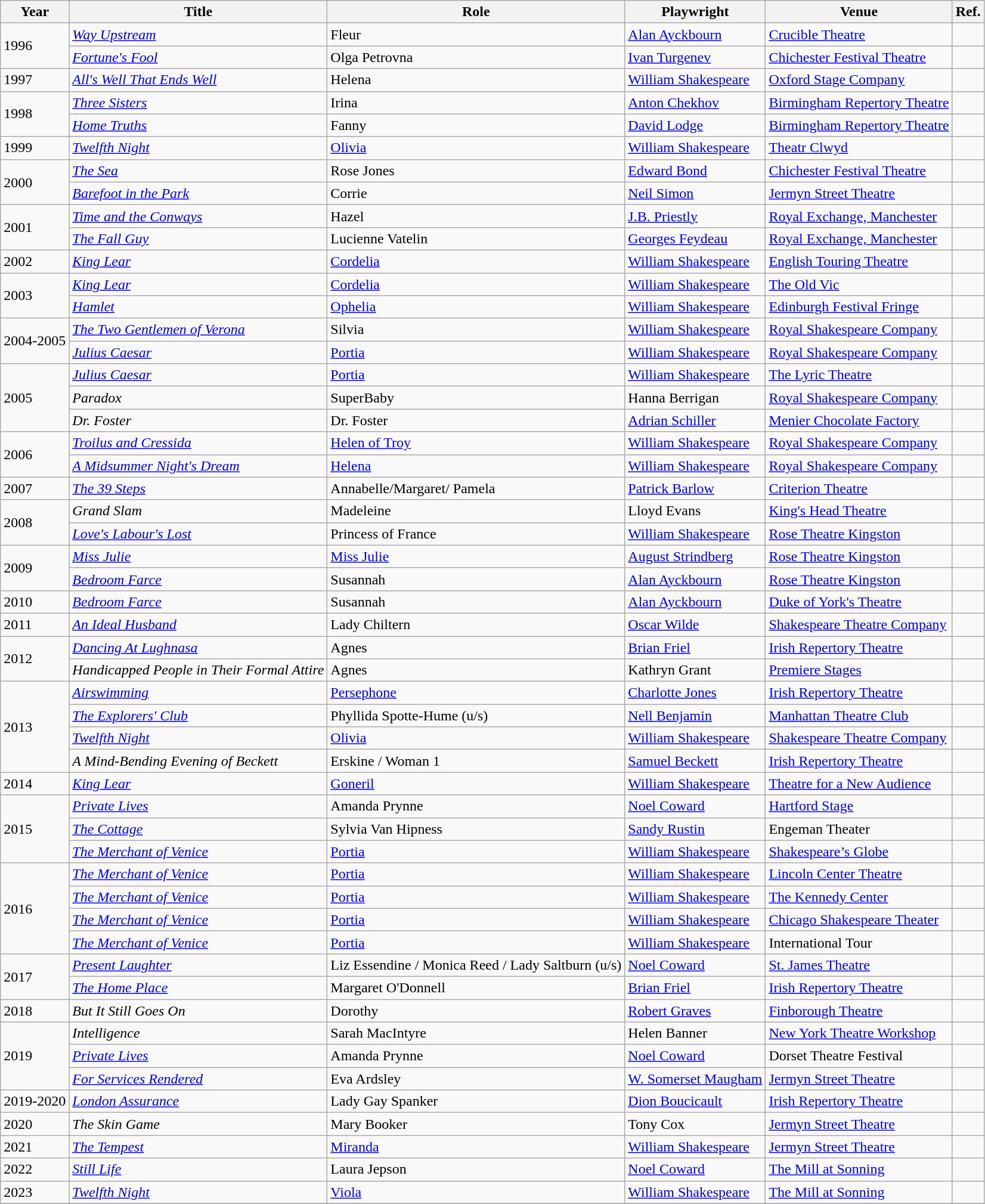<table class="wikitable sortable">
<tr>
<th>Year</th>
<th>Title</th>
<th>Role</th>
<th>Playwright</th>
<th>Venue</th>
<th class=unsortable>Ref.</th>
</tr>
<tr>
<td rowspan="2">1996</td>
<td><em><a href='#'>Way Upstream</a></em></td>
<td>Fleur</td>
<td><a href='#'>Alan Ayckbourn</a></td>
<td><a href='#'>Crucible Theatre</a></td>
<td></td>
</tr>
<tr>
<td><em><a href='#'>Fortune's Fool</a></em></td>
<td>Olga Petrovna</td>
<td><a href='#'>Ivan Turgenev</a></td>
<td><a href='#'>Chichester Festival Theatre</a></td>
<td></td>
</tr>
<tr>
<td>1997</td>
<td><em><a href='#'>All's Well That Ends Well</a></em></td>
<td>Helena</td>
<td><a href='#'>William Shakespeare</a></td>
<td><a href='#'>Oxford Stage Company</a></td>
<td></td>
</tr>
<tr>
<td rowspan="2">1998</td>
<td><em><a href='#'>Three Sisters</a></em></td>
<td>Irina</td>
<td><a href='#'>Anton Chekhov</a></td>
<td><a href='#'>Birmingham Repertory Theatre</a></td>
<td></td>
</tr>
<tr>
<td><em><a href='#'>Home Truths</a></em></td>
<td>Fanny</td>
<td><a href='#'>David Lodge</a></td>
<td><a href='#'>Birmingham Repertory Theatre</a></td>
<td></td>
</tr>
<tr>
<td>1999</td>
<td><em><a href='#'>Twelfth Night</a></em></td>
<td><a href='#'>Olivia</a></td>
<td><a href='#'>William Shakespeare</a></td>
<td><a href='#'>Theatr Clwyd</a></td>
<td></td>
</tr>
<tr>
<td rowspan="2">2000</td>
<td><em><a href='#'>The Sea</a></em></td>
<td>Rose Jones</td>
<td><a href='#'>Edward Bond</a></td>
<td><a href='#'>Chichester Festival Theatre</a></td>
<td></td>
</tr>
<tr>
<td><em><a href='#'>Barefoot in the Park</a></em></td>
<td>Corrie</td>
<td><a href='#'>Neil Simon</a></td>
<td><a href='#'>Jermyn Street Theatre</a></td>
<td></td>
</tr>
<tr>
<td rowspan="2">2001</td>
<td><em><a href='#'>Time and the Conways</a></em></td>
<td>Hazel</td>
<td><a href='#'>J.B. Priestly</a></td>
<td><a href='#'>Royal Exchange, Manchester</a></td>
<td></td>
</tr>
<tr>
<td><em><a href='#'>The Fall Guy</a></em></td>
<td>Lucienne Vatelin</td>
<td><a href='#'>Georges Feydeau</a></td>
<td><a href='#'>Royal Exchange, Manchester</a></td>
<td></td>
</tr>
<tr>
<td>2002</td>
<td><em><a href='#'>King Lear</a></em></td>
<td><a href='#'>Cordelia</a></td>
<td><a href='#'>William Shakespeare</a></td>
<td><a href='#'>English Touring Theatre</a></td>
<td></td>
</tr>
<tr>
<td rowspan="2">2003</td>
<td><em><a href='#'>King Lear</a></em></td>
<td><a href='#'>Cordelia</a></td>
<td><a href='#'>William Shakespeare</a></td>
<td><a href='#'>The Old Vic</a></td>
<td></td>
</tr>
<tr>
<td><em><a href='#'>Hamlet</a></em></td>
<td><a href='#'>Ophelia</a></td>
<td><a href='#'>William Shakespeare</a></td>
<td><a href='#'>Edinburgh Festival Fringe</a></td>
<td></td>
</tr>
<tr>
<td rowspan="2">2004-2005</td>
<td><em><a href='#'>The Two Gentlemen of Verona</a></em></td>
<td>Silvia</td>
<td><a href='#'>William Shakespeare</a></td>
<td><a href='#'>Royal Shakespeare Company</a></td>
<td></td>
</tr>
<tr>
<td><em><a href='#'>Julius Caesar</a></em></td>
<td><a href='#'>Portia</a></td>
<td><a href='#'>William Shakespeare</a></td>
<td><a href='#'>Royal Shakespeare Company</a></td>
<td></td>
</tr>
<tr>
<td rowspan="3">2005</td>
<td><em><a href='#'>Julius Caesar</a></em></td>
<td><a href='#'>Portia</a></td>
<td><a href='#'>William Shakespeare</a></td>
<td><a href='#'>The Lyric Theatre</a></td>
<td></td>
</tr>
<tr>
<td><em>Paradox</em></td>
<td>SuperBaby</td>
<td>Hanna Berrigan</td>
<td><a href='#'>Royal Shakespeare Company</a></td>
<td></td>
</tr>
<tr>
<td><em>Dr. Foster</em></td>
<td>Dr. Foster</td>
<td><a href='#'>Adrian Schiller</a></td>
<td><a href='#'>Menier Chocolate Factory</a></td>
<td></td>
</tr>
<tr>
<td rowspan="2">2006</td>
<td><em><a href='#'>Troilus and Cressida</a></em></td>
<td><a href='#'>Helen of Troy</a></td>
<td><a href='#'>William Shakespeare</a></td>
<td><a href='#'>Royal Shakespeare Company</a></td>
<td></td>
</tr>
<tr>
<td><em><a href='#'>A Midsummer Night's Dream</a></em></td>
<td><a href='#'>Helena</a></td>
<td><a href='#'>William Shakespeare</a></td>
<td><a href='#'>Royal Shakespeare Company</a></td>
<td></td>
</tr>
<tr>
<td>2007</td>
<td><em><a href='#'>The 39 Steps</a></em></td>
<td>Annabelle/Margaret/ Pamela</td>
<td><a href='#'>Patrick Barlow</a></td>
<td><a href='#'>Criterion Theatre</a></td>
<td></td>
</tr>
<tr>
<td rowspan="2">2008</td>
<td><em>Grand Slam</em></td>
<td>Madeleine</td>
<td>Lloyd Evans</td>
<td><a href='#'>King's Head Theatre</a></td>
<td></td>
</tr>
<tr>
<td><em><a href='#'>Love's Labour's Lost</a></em></td>
<td>Princess of France</td>
<td><a href='#'>William Shakespeare</a></td>
<td><a href='#'>Rose Theatre Kingston</a></td>
<td></td>
</tr>
<tr>
<td rowspan="2">2009</td>
<td><em><a href='#'>Miss Julie</a></em></td>
<td><a href='#'>Miss Julie</a></td>
<td><a href='#'>August Strindberg</a></td>
<td><a href='#'>Rose Theatre Kingston</a></td>
<td></td>
</tr>
<tr>
<td><em><a href='#'>Bedroom Farce</a></em></td>
<td>Susannah</td>
<td><a href='#'>Alan Ayckbourn</a></td>
<td><a href='#'>Rose Theatre Kingston</a></td>
<td></td>
</tr>
<tr>
<td>2010</td>
<td><em><a href='#'>Bedroom Farce</a></em></td>
<td>Susannah</td>
<td><a href='#'>Alan Ayckbourn</a></td>
<td><a href='#'>Duke of York's Theatre</a></td>
<td></td>
</tr>
<tr>
<td>2011</td>
<td><em><a href='#'>An Ideal Husband</a></em></td>
<td>Lady Chiltern</td>
<td><a href='#'>Oscar Wilde</a></td>
<td><a href='#'>Shakespeare Theatre Company</a></td>
<td></td>
</tr>
<tr>
<td rowspan="2">2012</td>
<td><em><a href='#'>Dancing At Lughnasa</a></em></td>
<td>Agnes</td>
<td><a href='#'>Brian Friel</a></td>
<td><a href='#'>Irish Repertory Theatre</a></td>
<td></td>
</tr>
<tr>
<td><em>Handicapped People in Their Formal Attire</em></td>
<td>Agnes</td>
<td>Kathryn Grant</td>
<td><a href='#'>Premiere Stages</a></td>
<td></td>
</tr>
<tr>
<td rowspan="4">2013</td>
<td><em><a href='#'>Airswimming</a></em></td>
<td><a href='#'>Persephone</a></td>
<td><a href='#'>Charlotte Jones</a></td>
<td><a href='#'>Irish Repertory Theatre</a></td>
<td></td>
</tr>
<tr>
<td><em><a href='#'>The Explorers' Club</a></em></td>
<td>Phyllida Spotte-Hume (u/s)</td>
<td><a href='#'>Nell Benjamin</a></td>
<td><a href='#'>Manhattan Theatre Club</a></td>
<td></td>
</tr>
<tr>
<td><em><a href='#'>Twelfth Night</a></em></td>
<td><a href='#'>Olivia</a></td>
<td><a href='#'>William Shakespeare</a></td>
<td><a href='#'>Shakespeare Theatre Company</a></td>
<td></td>
</tr>
<tr>
<td><em>A Mind-Bending Evening of Beckett</em></td>
<td>Erskine / Woman 1</td>
<td><a href='#'>Samuel Beckett</a></td>
<td><a href='#'>Irish Repertory Theatre</a></td>
<td></td>
</tr>
<tr>
<td>2014</td>
<td><em><a href='#'>King Lear</a></em></td>
<td><a href='#'>Goneril</a></td>
<td><a href='#'>William Shakespeare</a></td>
<td><a href='#'>Theatre for a New Audience</a></td>
<td></td>
</tr>
<tr>
<td rowspan="3">2015</td>
<td><em><a href='#'>Private Lives</a></em></td>
<td>Amanda Prynne</td>
<td><a href='#'>Noel Coward</a></td>
<td><a href='#'>Hartford Stage</a></td>
<td></td>
</tr>
<tr>
<td><em><a href='#'>The Cottage</a></em></td>
<td>Sylvia Van Hipness</td>
<td><a href='#'>Sandy Rustin</a></td>
<td>Engeman Theater</td>
<td></td>
</tr>
<tr>
<td><em><a href='#'>The Merchant of Venice</a></em></td>
<td><a href='#'>Portia</a></td>
<td><a href='#'>William Shakespeare</a></td>
<td><a href='#'>Shakespeare’s Globe</a></td>
<td></td>
</tr>
<tr>
<td rowspan="4">2016</td>
<td><em><a href='#'>The Merchant of Venice</a></em></td>
<td><a href='#'>Portia</a></td>
<td><a href='#'>William Shakespeare</a></td>
<td><a href='#'>Lincoln Center Theatre</a></td>
<td></td>
</tr>
<tr>
<td><em><a href='#'>The Merchant of Venice</a></em></td>
<td><a href='#'>Portia</a></td>
<td><a href='#'>William Shakespeare</a></td>
<td><a href='#'>The Kennedy Center</a></td>
<td></td>
</tr>
<tr>
<td><em><a href='#'>The Merchant of Venice</a></em></td>
<td><a href='#'>Portia</a></td>
<td><a href='#'>William Shakespeare</a></td>
<td><a href='#'>Chicago Shakespeare Theater</a></td>
<td></td>
</tr>
<tr>
<td><em><a href='#'>The Merchant of Venice</a></em></td>
<td><a href='#'>Portia</a></td>
<td><a href='#'>William Shakespeare</a></td>
<td>International Tour</td>
<td></td>
</tr>
<tr>
<td rowspan="2">2017</td>
<td><em><a href='#'>Present Laughter</a></em></td>
<td>Liz Essendine / Monica Reed / Lady Saltburn (u/s)</td>
<td><a href='#'>Noel Coward</a></td>
<td><a href='#'>St. James Theatre</a></td>
<td></td>
</tr>
<tr>
<td><em><a href='#'>The Home Place</a></em></td>
<td>Margaret O'Donnell</td>
<td><a href='#'>Brian Friel</a></td>
<td><a href='#'>Irish Repertory Theatre</a></td>
<td></td>
</tr>
<tr>
<td>2018</td>
<td><em>But It Still Goes On</em></td>
<td>Dorothy</td>
<td><a href='#'>Robert Graves</a></td>
<td><a href='#'>Finborough Theatre</a></td>
<td></td>
</tr>
<tr>
<td rowspan="3">2019</td>
<td><em>Intelligence</em></td>
<td>Sarah MacIntyre</td>
<td>Helen Banner</td>
<td><a href='#'>New York Theatre Workshop</a></td>
<td></td>
</tr>
<tr>
<td><em><a href='#'>Private Lives</a></em></td>
<td>Amanda Prynne</td>
<td><a href='#'>Noel Coward</a></td>
<td>Dorset Theatre Festival</td>
<td></td>
</tr>
<tr>
<td><em><a href='#'>For Services Rendered</a></em></td>
<td>Eva Ardsley</td>
<td><a href='#'>W. Somerset Maugham</a></td>
<td><a href='#'>Jermyn Street Theatre</a></td>
<td></td>
</tr>
<tr>
<td>2019-2020</td>
<td><em><a href='#'>London Assurance</a></em></td>
<td>Lady Gay Spanker</td>
<td><a href='#'>Dion Boucicault</a></td>
<td><a href='#'>Irish Repertory Theatre</a></td>
<td></td>
</tr>
<tr>
<td>2020</td>
<td><em>The Skin Game</em></td>
<td>Mary Booker</td>
<td>Tony Cox</td>
<td><a href='#'>Jermyn Street Theatre</a></td>
<td></td>
</tr>
<tr>
<td>2021</td>
<td><em><a href='#'>The Tempest</a></em></td>
<td><a href='#'>Miranda</a></td>
<td><a href='#'>William Shakespeare</a></td>
<td><a href='#'>Jermyn Street Theatre</a></td>
<td></td>
</tr>
<tr>
<td>2022</td>
<td><em><a href='#'>Still Life</a></em></td>
<td>Laura Jepson</td>
<td><a href='#'>Noel Coward</a></td>
<td><a href='#'>The Mill at Sonning</a></td>
<td></td>
</tr>
<tr>
<td>2023</td>
<td><em><a href='#'>Twelfth Night</a></em></td>
<td><a href='#'>Viola</a></td>
<td><a href='#'>William Shakespeare</a></td>
<td><a href='#'>The Mill at Sonning</a></td>
<td></td>
</tr>
<tr>
</tr>
</table>
